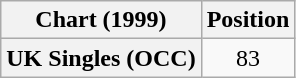<table class="wikitable plainrowheaders" style="text-align:center">
<tr>
<th>Chart (1999)</th>
<th>Position</th>
</tr>
<tr>
<th scope="row">UK Singles (OCC)</th>
<td>83</td>
</tr>
</table>
